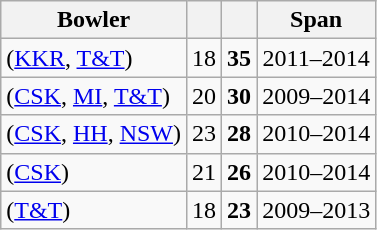<table class="wikitable sortable" style="text-align:center">
<tr>
<th>Bowler</th>
<th></th>
<th></th>
<th>Span</th>
</tr>
<tr>
<td style="text-align:left"> <span>(<a href='#'>KKR</a>, <a href='#'>T&T</a>)</span></td>
<td>18</td>
<td><strong>35</strong></td>
<td>2011–2014</td>
</tr>
<tr>
<td style="text-align:left"> <span>(<a href='#'>CSK</a>, <a href='#'>MI</a>, <a href='#'>T&T</a>)</span></td>
<td>20</td>
<td><strong>30</strong></td>
<td>2009–2014</td>
</tr>
<tr>
<td style="text-align:left"> <span>(<a href='#'>CSK</a>, <a href='#'>HH</a>, <a href='#'>NSW</a>)</span></td>
<td>23</td>
<td><strong>28</strong></td>
<td>2010–2014</td>
</tr>
<tr>
<td style="text-align:left"> <span>(<a href='#'>CSK</a>)</span></td>
<td>21</td>
<td><strong>26</strong></td>
<td>2010–2014</td>
</tr>
<tr>
<td style="text-align:left"> <span>(<a href='#'>T&T</a>)</span></td>
<td>18</td>
<td><strong>23</strong></td>
<td>2009–2013</td>
</tr>
</table>
